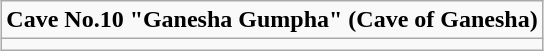<table class="wikitable" style="margin:0 auto;"  align="center"  colspan="2" cellpadding="3" style="font-size: 90%;">
<tr>
<td state = ><strong>Cave No.10  "Ganesha Gumpha" (Cave of Ganesha)</strong></td>
</tr>
<tr>
<td></td>
</tr>
</table>
